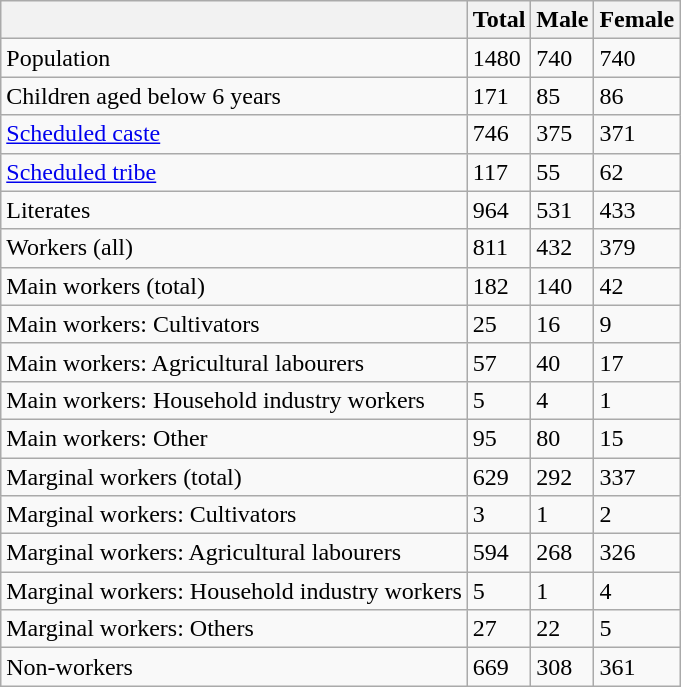<table class="wikitable sortable">
<tr>
<th></th>
<th>Total</th>
<th>Male</th>
<th>Female</th>
</tr>
<tr>
<td>Population</td>
<td>1480</td>
<td>740</td>
<td>740</td>
</tr>
<tr>
<td>Children aged below 6 years</td>
<td>171</td>
<td>85</td>
<td>86</td>
</tr>
<tr>
<td><a href='#'>Scheduled caste</a></td>
<td>746</td>
<td>375</td>
<td>371</td>
</tr>
<tr>
<td><a href='#'>Scheduled tribe</a></td>
<td>117</td>
<td>55</td>
<td>62</td>
</tr>
<tr>
<td>Literates</td>
<td>964</td>
<td>531</td>
<td>433</td>
</tr>
<tr>
<td>Workers (all)</td>
<td>811</td>
<td>432</td>
<td>379</td>
</tr>
<tr>
<td>Main workers (total)</td>
<td>182</td>
<td>140</td>
<td>42</td>
</tr>
<tr>
<td>Main workers: Cultivators</td>
<td>25</td>
<td>16</td>
<td>9</td>
</tr>
<tr>
<td>Main workers: Agricultural labourers</td>
<td>57</td>
<td>40</td>
<td>17</td>
</tr>
<tr>
<td>Main workers: Household industry workers</td>
<td>5</td>
<td>4</td>
<td>1</td>
</tr>
<tr>
<td>Main workers: Other</td>
<td>95</td>
<td>80</td>
<td>15</td>
</tr>
<tr>
<td>Marginal workers (total)</td>
<td>629</td>
<td>292</td>
<td>337</td>
</tr>
<tr>
<td>Marginal workers: Cultivators</td>
<td>3</td>
<td>1</td>
<td>2</td>
</tr>
<tr>
<td>Marginal workers: Agricultural labourers</td>
<td>594</td>
<td>268</td>
<td>326</td>
</tr>
<tr>
<td>Marginal workers: Household industry workers</td>
<td>5</td>
<td>1</td>
<td>4</td>
</tr>
<tr>
<td>Marginal workers: Others</td>
<td>27</td>
<td>22</td>
<td>5</td>
</tr>
<tr>
<td>Non-workers</td>
<td>669</td>
<td>308</td>
<td>361</td>
</tr>
</table>
